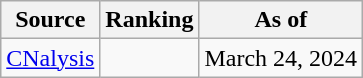<table class="wikitable" style="text-align:center">
<tr>
<th>Source</th>
<th>Ranking</th>
<th>As of</th>
</tr>
<tr>
<td align=left><a href='#'>CNalysis</a></td>
<td></td>
<td>March 24, 2024</td>
</tr>
</table>
